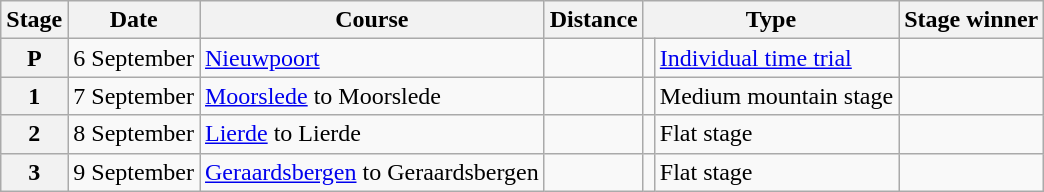<table class="wikitable">
<tr>
<th scope="col">Stage</th>
<th scope="col">Date</th>
<th scope="col">Course</th>
<th scope="col">Distance</th>
<th scope="col" colspan="2">Type</th>
<th scope="col">Stage winner</th>
</tr>
<tr>
<th scope="row" style="text-align:center;">P</th>
<td style="text-align:center;">6 September</td>
<td><a href='#'>Nieuwpoort</a></td>
<td style="text-align:center;"></td>
<td></td>
<td><a href='#'>Individual time trial</a></td>
<td></td>
</tr>
<tr>
<th scope="row" style="text-align:center;">1</th>
<td style="text-align:center;">7 September</td>
<td><a href='#'>Moorslede</a> to Moorslede</td>
<td style="text-align:center;"></td>
<td></td>
<td>Medium mountain stage</td>
<td></td>
</tr>
<tr>
<th scope="row" style="text-align:center;">2</th>
<td style="text-align:center;">8 September</td>
<td><a href='#'>Lierde</a> to Lierde</td>
<td style="text-align:center;"></td>
<td></td>
<td>Flat stage</td>
<td></td>
</tr>
<tr>
<th scope="row" style="text-align:center;">3</th>
<td style="text-align:center;">9 September</td>
<td><a href='#'>Geraardsbergen</a> to Geraardsbergen</td>
<td style="text-align:center;"></td>
<td></td>
<td>Flat stage</td>
<td></td>
</tr>
</table>
